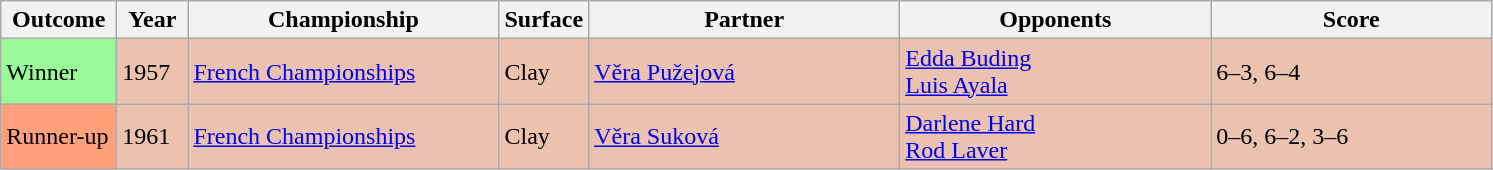<table class="sortable wikitable">
<tr>
<th style="width:70px">Outcome</th>
<th style="width:40px">Year</th>
<th style="width:200px">Championship</th>
<th style="width:50px">Surface</th>
<th style="width:200px">Partner</th>
<th style="width:200px">Opponents</th>
<th style="width:180px" class="unsortable">Score</th>
</tr>
<tr style="background:#ebc2af;">
<td style="background:#98fb98;">Winner</td>
<td>1957</td>
<td><a href='#'>French Championships</a></td>
<td>Clay</td>
<td> <a href='#'>Věra Pužejová</a></td>
<td> <a href='#'>Edda Buding </a><br> <a href='#'>Luis Ayala</a></td>
<td>6–3, 6–4</td>
</tr>
<tr style="background:#ebc2af;">
<td style="background:#ffa07a;">Runner-up</td>
<td>1961</td>
<td><a href='#'>French Championships</a></td>
<td>Clay</td>
<td> <a href='#'>Věra Suková</a></td>
<td> <a href='#'>Darlene Hard</a><br> <a href='#'>Rod Laver</a></td>
<td>0–6, 6–2, 3–6</td>
</tr>
</table>
